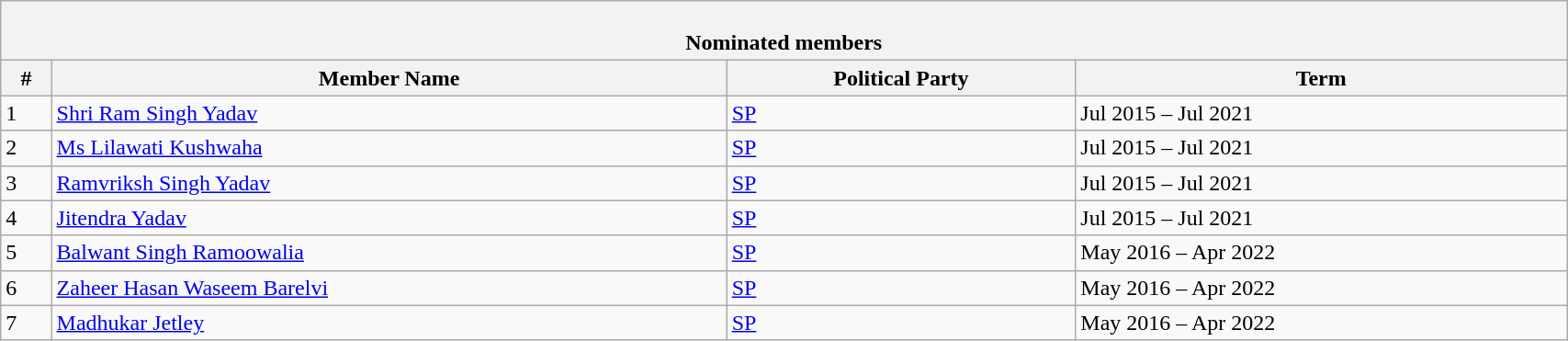<table class="wikitable sortable mw-collapsible mw-collapsed" align="center" style="width: 90%;">
<tr>
<th colspan="4"><br><strong>Nominated members</strong></th>
</tr>
<tr>
<th>#</th>
<th>Member Name</th>
<th>Political Party</th>
<th>Term</th>
</tr>
<tr>
<td>1</td>
<td><a href='#'>Shri Ram Singh Yadav</a></td>
<td><a href='#'>SP</a></td>
<td>Jul 2015 – Jul 2021</td>
</tr>
<tr>
<td>2</td>
<td><a href='#'>Ms Lilawati Kushwaha</a></td>
<td><a href='#'>SP</a></td>
<td>Jul 2015 – Jul 2021</td>
</tr>
<tr>
<td>3</td>
<td><a href='#'>Ramvriksh Singh Yadav</a></td>
<td><a href='#'>SP</a></td>
<td>Jul 2015 – Jul 2021</td>
</tr>
<tr>
<td>4</td>
<td><a href='#'>Jitendra Yadav</a></td>
<td><a href='#'>SP</a></td>
<td>Jul 2015 – Jul 2021</td>
</tr>
<tr>
<td>5</td>
<td><a href='#'>Balwant Singh Ramoowalia</a></td>
<td><a href='#'>SP</a></td>
<td>May 2016 – Apr 2022</td>
</tr>
<tr>
<td>6</td>
<td><a href='#'>Zaheer Hasan Waseem Barelvi</a></td>
<td><a href='#'>SP</a></td>
<td>May 2016 – Apr 2022</td>
</tr>
<tr>
<td>7</td>
<td><a href='#'>Madhukar Jetley</a></td>
<td><a href='#'>SP</a></td>
<td>May 2016 – Apr 2022</td>
</tr>
</table>
